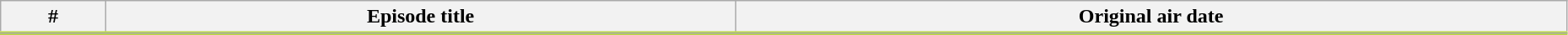<table class="wikitable" width="98%" style="background:#FFF;">
<tr style="border-bottom:3px solid #bcd843">
<th>#</th>
<th>Episode title</th>
<th>Original air date</th>
</tr>
<tr>
</tr>
</table>
